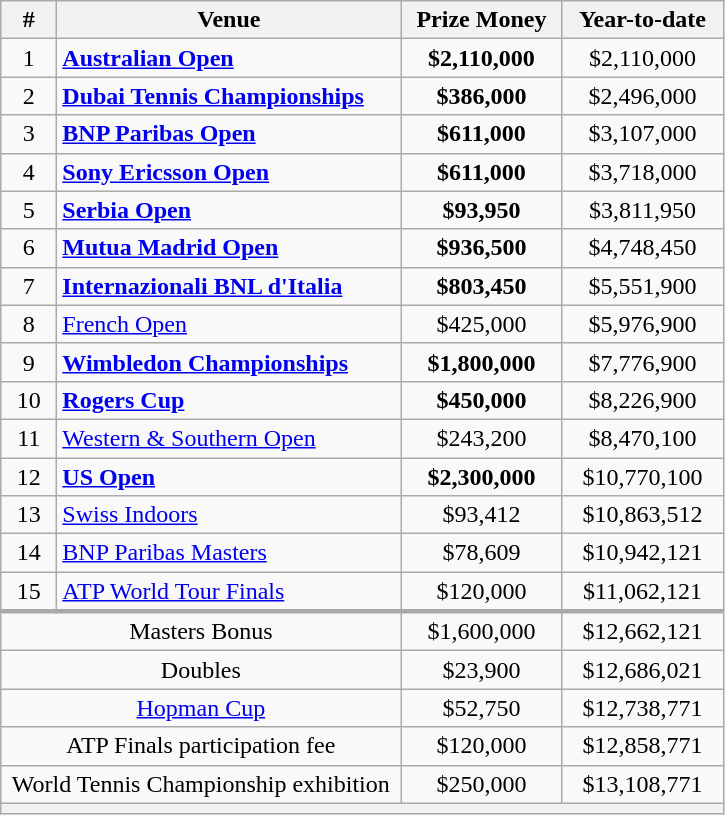<table class="sortable wikitable">
<tr>
<th style="width:30px;">#</th>
<th style="width:222px;">Venue</th>
<th style="width:100px;">Prize Money</th>
<th style="width:100px;">Year-to-date</th>
</tr>
<tr style="text-align:center;">
<td>1</td>
<td style="text-align:left;"><strong><a href='#'>Australian Open</a></strong></td>
<td><strong>$2,110,000</strong></td>
<td>$2,110,000</td>
</tr>
<tr style="text-align:center;">
<td>2</td>
<td style="text-align:left;"><strong><a href='#'>Dubai Tennis Championships</a></strong></td>
<td><strong>$386,000</strong></td>
<td>$2,496,000</td>
</tr>
<tr style="text-align:center;">
<td>3</td>
<td style="text-align:left;"><strong><a href='#'>BNP Paribas Open</a></strong></td>
<td><strong>$611,000</strong></td>
<td>$3,107,000</td>
</tr>
<tr style="text-align:center;">
<td>4</td>
<td style="text-align:left;"><strong><a href='#'>Sony Ericsson Open</a></strong></td>
<td><strong>$611,000</strong></td>
<td>$3,718,000</td>
</tr>
<tr style="text-align:center;">
<td>5</td>
<td style="text-align:left;"><strong><a href='#'>Serbia Open</a></strong></td>
<td><strong>$93,950</strong></td>
<td>$3,811,950</td>
</tr>
<tr style="text-align:center;">
<td>6</td>
<td style="text-align:left;"><strong><a href='#'>Mutua Madrid Open</a></strong></td>
<td><strong>$936,500</strong></td>
<td>$4,748,450</td>
</tr>
<tr style="text-align:center;">
<td>7</td>
<td style="text-align:left;"><strong><a href='#'>Internazionali BNL d'Italia</a></strong></td>
<td><strong>$803,450</strong></td>
<td>$5,551,900</td>
</tr>
<tr style="text-align:center;">
<td>8</td>
<td style="text-align:left;"><a href='#'>French Open</a></td>
<td>$425,000</td>
<td>$5,976,900</td>
</tr>
<tr style="text-align:center;">
<td>9</td>
<td style="text-align:left;"><strong><a href='#'>Wimbledon Championships</a></strong></td>
<td><strong>$1,800,000</strong></td>
<td>$7,776,900</td>
</tr>
<tr style="text-align:center;">
<td>10</td>
<td style="text-align:left;"><strong><a href='#'>Rogers Cup</a></strong></td>
<td><strong>$450,000</strong></td>
<td>$8,226,900</td>
</tr>
<tr style="text-align:center;">
<td>11</td>
<td style="text-align:left;"><a href='#'>Western & Southern Open</a></td>
<td>$243,200</td>
<td>$8,470,100</td>
</tr>
<tr style="text-align:center;">
<td>12</td>
<td style="text-align:left;"><strong><a href='#'>US Open</a></strong></td>
<td><strong>$2,300,000</strong></td>
<td>$10,770,100</td>
</tr>
<tr style="text-align:center;">
<td>13</td>
<td style="text-align:left;"><a href='#'>Swiss Indoors</a></td>
<td>$93,412</td>
<td>$10,863,512</td>
</tr>
<tr style="text-align:center;">
<td>14</td>
<td style="text-align:left;"><a href='#'>BNP Paribas Masters</a></td>
<td>$78,609</td>
<td>$10,942,121</td>
</tr>
<tr style="text-align:center; border-bottom:3px solid darkgrey">
<td>15</td>
<td style="text-align:left;"><a href='#'>ATP World Tour Finals</a></td>
<td>$120,000</td>
<td>$11,062,121</td>
</tr>
<tr class="sortbottom">
<td colspan=2 align=center>Masters Bonus</td>
<td style="text-align:center;">$1,600,000</td>
<td style="text-align:center;">$12,662,121</td>
</tr>
<tr>
<td colspan=2 align=center>Doubles</td>
<td style="text-align:center;">$23,900</td>
<td style="text-align:center;">$12,686,021</td>
</tr>
<tr>
<td colspan=2 align=center><a href='#'>Hopman Cup</a></td>
<td style="text-align:center;">$52,750</td>
<td style="text-align:center;">$12,738,771</td>
</tr>
<tr>
<td colspan=2 align=center>ATP Finals participation fee</td>
<td style="text-align:center;">$120,000</td>
<td style="text-align:center;">$12,858,771</td>
</tr>
<tr>
<td colspan=2 align=center>World Tennis Championship exhibition</td>
<td style="text-align:center;">$250,000</td>
<td style="text-align:center;">$13,108,771</td>
</tr>
<tr>
<th colspan=6></th>
</tr>
</table>
